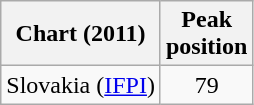<table class="wikitable">
<tr>
<th>Chart (2011)</th>
<th>Peak <br>position</th>
</tr>
<tr>
<td>Slovakia (<a href='#'>IFPI</a>)</td>
<td style="text-align:center;">79</td>
</tr>
</table>
